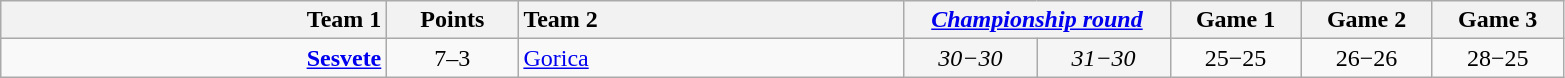<table class=wikitable style="text-align:center">
<tr>
<th style="width:250px; text-align:right;">Team 1</th>
<th style="width:80px;">Points</th>
<th style="width:250px; text-align:left;">Team 2</th>
<th colspan=2; style="width:170px;"><em><a href='#'>Championship round</a></em></th>
<th style="width:80px;">Game 1</th>
<th style="width:80px;">Game 2</th>
<th style="width:80px;">Game 3</th>
</tr>
<tr>
<td style="text-align:right;"><strong><a href='#'>Sesvete</a></strong></td>
<td>7–3</td>
<td style="text-align:left;"><a href='#'>Gorica</a></td>
<td bgcolor=#f5f5f5><em>30−30</em></td>
<td bgcolor=#f5f5f5><em>31−30</em></td>
<td>25−25</td>
<td>26−26</td>
<td>28−25</td>
</tr>
</table>
